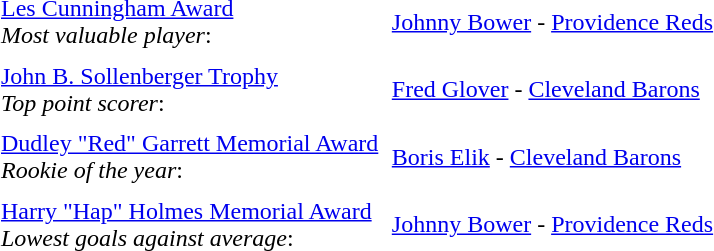<table cellpadding="3" cellspacing="3">
<tr>
<td><a href='#'>Les Cunningham Award</a><br><em>Most valuable player</em>:</td>
<td><a href='#'>Johnny Bower</a> - <a href='#'>Providence Reds</a></td>
</tr>
<tr>
<td><a href='#'>John B. Sollenberger Trophy</a><br><em>Top point scorer</em>:</td>
<td><a href='#'>Fred Glover</a> - <a href='#'>Cleveland Barons</a></td>
</tr>
<tr>
<td><a href='#'>Dudley "Red" Garrett Memorial Award</a><br><em>Rookie of the year</em>:</td>
<td><a href='#'>Boris Elik</a> - <a href='#'>Cleveland Barons</a></td>
</tr>
<tr>
<td><a href='#'>Harry "Hap" Holmes Memorial Award</a><br><em>Lowest goals against average</em>:</td>
<td><a href='#'>Johnny Bower</a> - <a href='#'>Providence Reds</a></td>
</tr>
</table>
